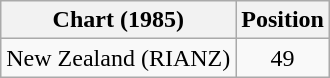<table class="wikitable">
<tr>
<th>Chart (1985)</th>
<th>Position</th>
</tr>
<tr>
<td>New Zealand (RIANZ)</td>
<td align="center">49</td>
</tr>
</table>
